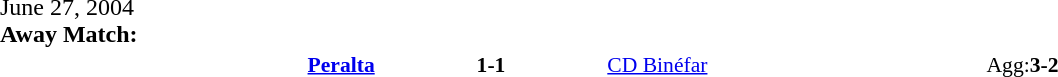<table width=100% cellspacing=1>
<tr>
<th width=20%></th>
<th width=12%></th>
<th width=20%></th>
<th></th>
</tr>
<tr>
<td>June 27, 2004<br><strong>Away Match:</strong></td>
</tr>
<tr style=font-size:90%>
<td align=right><strong><a href='#'>Peralta</a></strong></td>
<td align=center><strong>1-1</strong></td>
<td><a href='#'>CD Binéfar</a></td>
<td>Agg:<strong>3-2</strong></td>
</tr>
</table>
